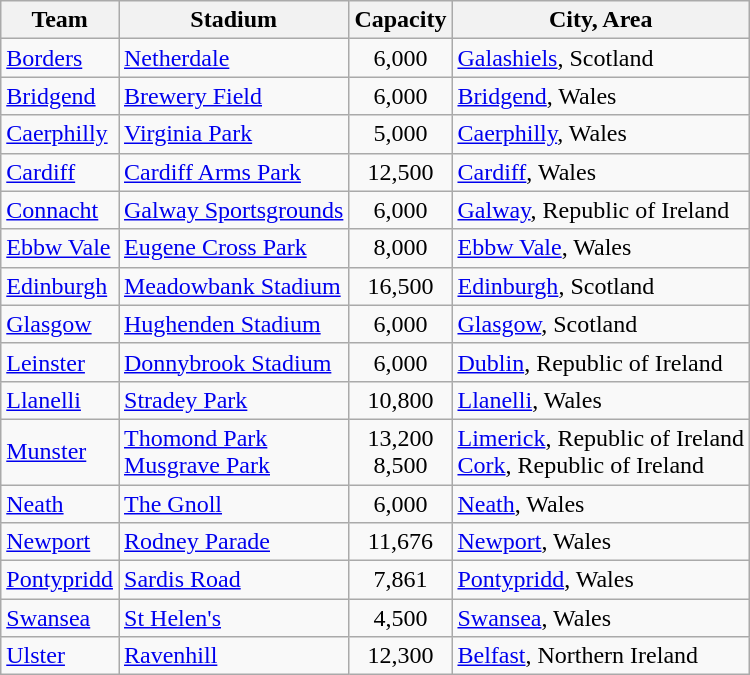<table class="wikitable">
<tr>
<th>Team</th>
<th>Stadium</th>
<th>Capacity</th>
<th>City, Area</th>
</tr>
<tr>
<td> <a href='#'>Borders</a></td>
<td><a href='#'>Netherdale</a></td>
<td style="text-align:center;">6,000</td>
<td><a href='#'>Galashiels</a>, Scotland</td>
</tr>
<tr>
<td> <a href='#'>Bridgend</a></td>
<td><a href='#'>Brewery Field</a></td>
<td style="text-align:center;">6,000</td>
<td><a href='#'>Bridgend</a>, Wales</td>
</tr>
<tr>
<td> <a href='#'>Caerphilly</a></td>
<td><a href='#'>Virginia Park</a></td>
<td style="text-align:center;">5,000</td>
<td><a href='#'>Caerphilly</a>, Wales</td>
</tr>
<tr>
<td> <a href='#'>Cardiff</a></td>
<td><a href='#'>Cardiff Arms Park</a></td>
<td style="text-align:center;">12,500</td>
<td><a href='#'>Cardiff</a>, Wales</td>
</tr>
<tr>
<td> <a href='#'>Connacht</a></td>
<td><a href='#'>Galway Sportsgrounds</a></td>
<td style="text-align:center;">6,000</td>
<td><a href='#'>Galway</a>, Republic of Ireland</td>
</tr>
<tr>
<td> <a href='#'>Ebbw Vale</a></td>
<td><a href='#'>Eugene Cross Park</a></td>
<td style="text-align:center;">8,000</td>
<td><a href='#'>Ebbw Vale</a>, Wales</td>
</tr>
<tr>
<td> <a href='#'>Edinburgh</a></td>
<td><a href='#'>Meadowbank Stadium</a></td>
<td style="text-align:center;">16,500</td>
<td><a href='#'>Edinburgh</a>, Scotland</td>
</tr>
<tr>
<td> <a href='#'>Glasgow</a></td>
<td><a href='#'>Hughenden Stadium</a></td>
<td style="text-align:center;">6,000</td>
<td><a href='#'>Glasgow</a>, Scotland</td>
</tr>
<tr>
<td> <a href='#'>Leinster</a></td>
<td><a href='#'>Donnybrook Stadium</a></td>
<td style="text-align:center;">6,000</td>
<td><a href='#'>Dublin</a>, Republic of Ireland</td>
</tr>
<tr>
<td> <a href='#'>Llanelli</a></td>
<td><a href='#'>Stradey Park</a></td>
<td style="text-align:center;">10,800</td>
<td><a href='#'>Llanelli</a>, Wales</td>
</tr>
<tr>
<td> <a href='#'>Munster</a></td>
<td><a href='#'>Thomond Park</a><br><a href='#'>Musgrave Park</a></td>
<td style="text-align:center;">13,200<br>8,500</td>
<td><a href='#'>Limerick</a>, Republic of Ireland<br><a href='#'>Cork</a>, Republic of Ireland</td>
</tr>
<tr>
<td> <a href='#'>Neath</a></td>
<td><a href='#'>The Gnoll</a></td>
<td style="text-align:center;">6,000</td>
<td><a href='#'>Neath</a>, Wales</td>
</tr>
<tr>
<td> <a href='#'>Newport</a></td>
<td><a href='#'>Rodney Parade</a></td>
<td style="text-align:center;">11,676</td>
<td><a href='#'>Newport</a>, Wales</td>
</tr>
<tr>
<td> <a href='#'>Pontypridd</a></td>
<td><a href='#'>Sardis Road</a></td>
<td style="text-align:center;">7,861</td>
<td><a href='#'>Pontypridd</a>, Wales</td>
</tr>
<tr>
<td> <a href='#'>Swansea</a></td>
<td><a href='#'>St Helen's</a></td>
<td style="text-align:center;">4,500</td>
<td><a href='#'>Swansea</a>, Wales</td>
</tr>
<tr>
<td> <a href='#'>Ulster</a></td>
<td><a href='#'>Ravenhill</a></td>
<td style="text-align:center;">12,300</td>
<td><a href='#'>Belfast</a>, Northern Ireland</td>
</tr>
</table>
